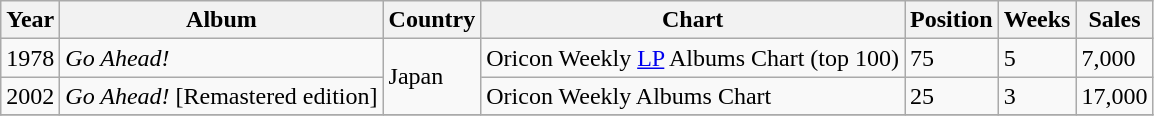<table class="wikitable">
<tr>
<th>Year</th>
<th>Album</th>
<th>Country</th>
<th>Chart</th>
<th>Position</th>
<th>Weeks</th>
<th>Sales</th>
</tr>
<tr>
<td rowspan=1>1978</td>
<td rowspan=1><em>Go Ahead!</em></td>
<td rowspan=2>Japan</td>
<td>Oricon Weekly <a href='#'>LP</a> Albums Chart (top 100)</td>
<td>75</td>
<td>5</td>
<td rowspan=1>7,000</td>
</tr>
<tr>
<td>2002</td>
<td><em>Go Ahead!</em> [Remastered edition]</td>
<td>Oricon Weekly Albums Chart</td>
<td>25</td>
<td>3</td>
<td>17,000</td>
</tr>
<tr>
</tr>
</table>
